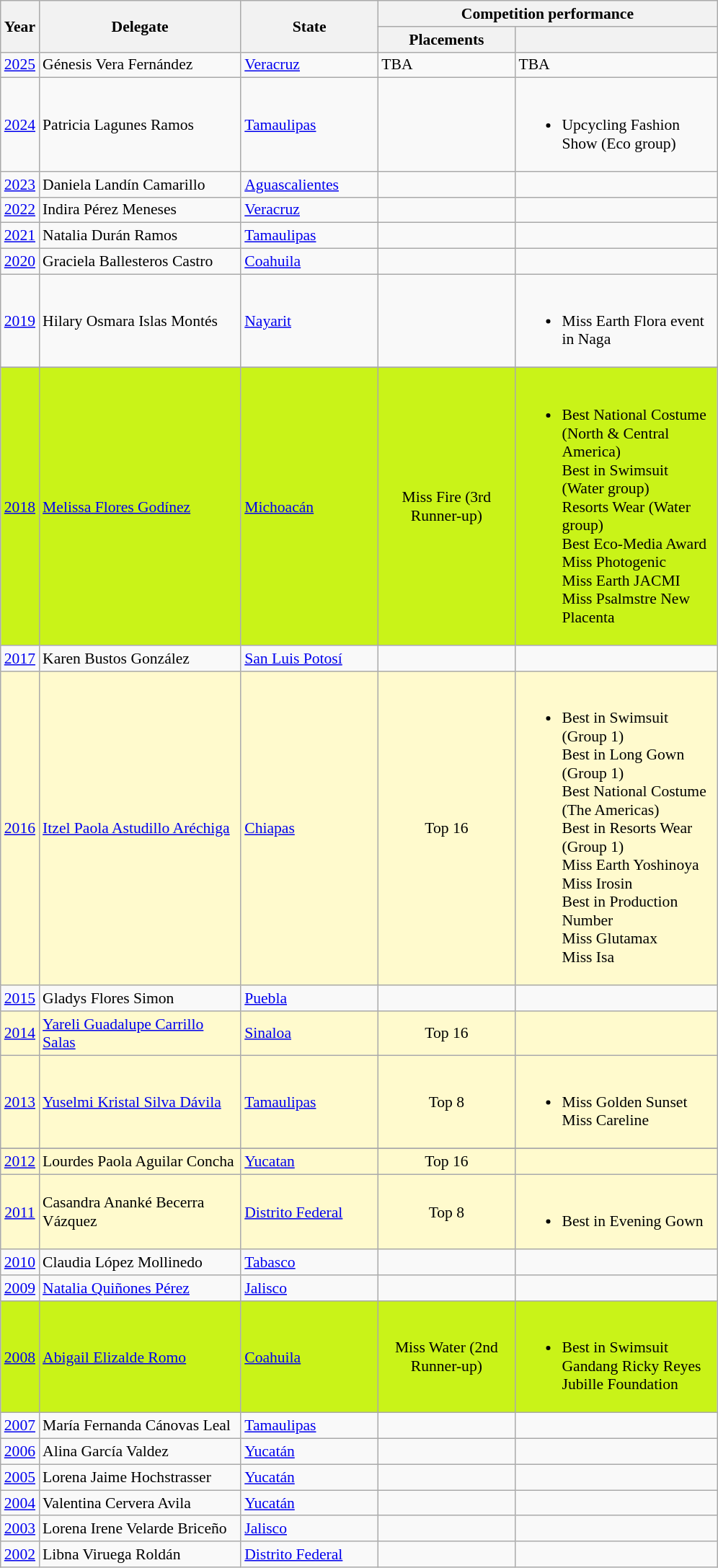<table class="wikitable " style="font-size: 90%;">
<tr>
<th rowspan="2"  width=10px>Year</th>
<th rowspan="2"  width=180px>Delegate</th>
<th rowspan="2"  width=120px>State</th>
<th colspan="2"  width=200px>Competition performance</th>
</tr>
<tr>
<th width=120px>Placements</th>
<th width=180px></th>
</tr>
<tr>
<td align="center"><a href='#'>2025</a></td>
<td>Génesis Vera Fernández</td>
<td><a href='#'>Veracruz</a></td>
<td>TBA</td>
<td>TBA</td>
</tr>
<tr>
<td align="center"><a href='#'>2024</a></td>
<td>Patricia Lagunes Ramos</td>
<td><a href='#'>Tamaulipas</a></td>
<td></td>
<td><br><ul><li> Upcycling Fashion Show (Eco group)</li></ul></td>
</tr>
<tr>
<td align="center"><a href='#'>2023</a></td>
<td>Daniela Landín Camarillo</td>
<td><a href='#'>Aguascalientes</a></td>
<td></td>
<td></td>
</tr>
<tr>
<td align="center"><a href='#'>2022</a></td>
<td>Indira Pérez Meneses</td>
<td><a href='#'>Veracruz</a></td>
<td></td>
<td></td>
</tr>
<tr>
<td align="center"><a href='#'>2021</a></td>
<td>Natalia Durán Ramos</td>
<td><a href='#'>Tamaulipas</a></td>
<td></td>
<td></td>
</tr>
<tr>
<td align="center"><a href='#'>2020</a></td>
<td>Graciela Ballesteros Castro</td>
<td><a href='#'>Coahuila</a></td>
<td></td>
<td></td>
</tr>
<tr>
<td align="center"><a href='#'>2019</a></td>
<td>Hilary Osmara Islas Montés</td>
<td><a href='#'>Nayarit</a></td>
<td></td>
<td><br><ul><li> Miss Earth Flora event in Naga</li></ul></td>
</tr>
<tr>
</tr>
<tr style="background:#c9f318">
<td align="center"><a href='#'>2018</a></td>
<td><a href='#'>Melissa Flores Godínez</a></td>
<td><a href='#'>Michoacán</a></td>
<td align="center">Miss Fire (3rd Runner-up)</td>
<td><br><ul><li> Best National Costume (North & Central America)<br> Best in Swimsuit (Water group)<br> Resorts Wear (Water group)<br>Best Eco-Media Award<br>Miss Photogenic<br>Miss Earth JACMI<br>Miss Psalmstre New Placenta</li></ul></td>
</tr>
<tr>
<td align="center"><a href='#'>2017</a></td>
<td>Karen Bustos González</td>
<td><a href='#'>San Luis Potosí</a></td>
<td></td>
<td></td>
</tr>
<tr style="background:#FFFACD">
<td align="center"><a href='#'>2016</a></td>
<td><a href='#'>Itzel Paola Astudillo Aréchiga</a></td>
<td><a href='#'>Chiapas</a></td>
<td align="center">Top 16</td>
<td><br><ul><li> Best in Swimsuit (Group 1)<br> Best in Long Gown (Group 1)<br> Best National Costume (The Americas)<br> Best in Resorts Wear (Group 1)<br>Miss Earth Yoshinoya<br>Miss Irosin<br>Best in Production Number<br>Miss Glutamax<br>Miss Isa</li></ul></td>
</tr>
<tr>
<td align="center"><a href='#'>2015</a></td>
<td>Gladys Flores Simon</td>
<td><a href='#'>Puebla</a></td>
<td></td>
<td></td>
</tr>
<tr style="background:#FFFACD">
<td align="center"><a href='#'>2014</a></td>
<td><a href='#'>Yareli Guadalupe Carrillo Salas</a></td>
<td><a href='#'>Sinaloa</a></td>
<td align="center">Top 16</td>
<td></td>
</tr>
<tr style="background:#FFFACD">
<td align="center"><a href='#'>2013</a></td>
<td><a href='#'>Yuselmi Kristal Silva Dávila</a></td>
<td><a href='#'>Tamaulipas</a></td>
<td align="center">Top 8</td>
<td><br><ul><li>Miss Golden Sunset<br>Miss Careline</li></ul></td>
</tr>
<tr>
</tr>
<tr style="background:#FFFACD">
<td align="center"><a href='#'>2012</a></td>
<td>Lourdes Paola Aguilar Concha</td>
<td><a href='#'>Yucatan</a></td>
<td align="center">Top 16</td>
<td></td>
</tr>
<tr style="background:#FFFACD">
<td align="center"><a href='#'>2011</a></td>
<td>Casandra Ananké Becerra Vázquez</td>
<td><a href='#'>Distrito Federal</a></td>
<td align="center">Top 8</td>
<td><br><ul><li> Best in Evening Gown</li></ul></td>
</tr>
<tr>
<td align="center"><a href='#'>2010</a></td>
<td>Claudia López Mollinedo</td>
<td><a href='#'>Tabasco</a></td>
<td></td>
<td></td>
</tr>
<tr>
<td align="center"><a href='#'>2009</a></td>
<td><a href='#'>Natalia Quiñones Pérez</a></td>
<td><a href='#'>Jalisco</a></td>
<td></td>
<td></td>
</tr>
<tr style="background:#c9f318">
<td align="center"><a href='#'>2008</a></td>
<td><a href='#'>Abigail Elizalde Romo</a></td>
<td><a href='#'>Coahuila</a></td>
<td align="center">Miss Water (2nd Runner-up)</td>
<td><br><ul><li> Best in Swimsuit<br>Gandang Ricky Reyes<br>Jubille Foundation</li></ul></td>
</tr>
<tr>
<td align="center"><a href='#'>2007</a></td>
<td>María Fernanda Cánovas Leal</td>
<td><a href='#'>Tamaulipas</a></td>
<td></td>
<td></td>
</tr>
<tr>
<td align="center"><a href='#'>2006</a></td>
<td>Alina García Valdez</td>
<td><a href='#'>Yucatán</a></td>
<td></td>
<td></td>
</tr>
<tr>
<td align="center"><a href='#'>2005</a></td>
<td>Lorena Jaime Hochstrasser</td>
<td><a href='#'>Yucatán</a></td>
<td></td>
<td></td>
</tr>
<tr>
<td align="center"><a href='#'>2004</a></td>
<td>Valentina Cervera Avila</td>
<td><a href='#'>Yucatán</a></td>
<td></td>
<td></td>
</tr>
<tr>
<td align="center"><a href='#'>2003</a></td>
<td>Lorena Irene Velarde Briceño</td>
<td><a href='#'>Jalisco</a></td>
<td></td>
<td></td>
</tr>
<tr>
<td align="center"><a href='#'>2002</a></td>
<td>Libna Viruega Roldán</td>
<td><a href='#'>Distrito Federal</a></td>
<td></td>
<td></td>
</tr>
</table>
